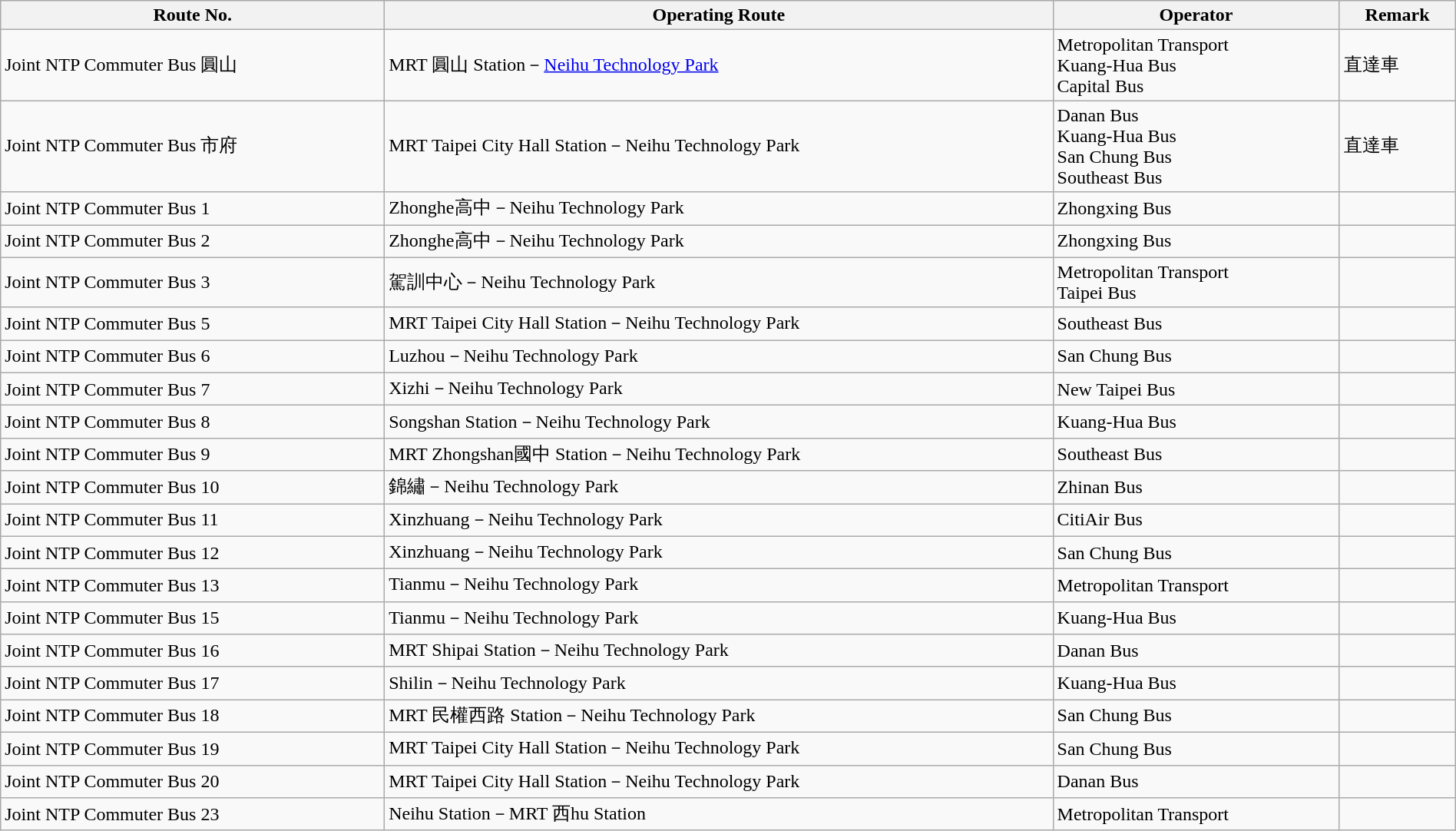<table class="wikitable"  style="width:100%; margin:auto;">
<tr>
<th>Route No.</th>
<th>Operating Route</th>
<th>Operator</th>
<th>Remark</th>
</tr>
<tr>
<td>Joint NTP Commuter Bus 圓山</td>
<td>MRT 圓山 Station－<a href='#'>Neihu Technology Park</a></td>
<td>Metropolitan Transport<br>Kuang-Hua Bus<br>Capital Bus</td>
<td>直達車</td>
</tr>
<tr>
<td>Joint NTP Commuter Bus 市府</td>
<td>MRT Taipei City Hall Station－Neihu Technology Park</td>
<td>Danan Bus<br>Kuang-Hua Bus<br>San Chung Bus<br>Southeast Bus</td>
<td>直達車</td>
</tr>
<tr>
<td>Joint NTP Commuter Bus 1</td>
<td>Zhonghe高中－Neihu Technology Park</td>
<td>Zhongxing Bus</td>
<td></td>
</tr>
<tr>
<td>Joint NTP Commuter Bus 2</td>
<td>Zhonghe高中－Neihu Technology Park</td>
<td>Zhongxing Bus</td>
<td></td>
</tr>
<tr>
<td>Joint NTP Commuter Bus 3</td>
<td>駕訓中心－Neihu Technology Park</td>
<td>Metropolitan Transport<br>Taipei Bus</td>
<td></td>
</tr>
<tr>
<td>Joint NTP Commuter Bus 5</td>
<td>MRT Taipei City Hall Station－Neihu Technology Park</td>
<td>Southeast Bus</td>
<td></td>
</tr>
<tr>
<td>Joint NTP Commuter Bus 6</td>
<td>Luzhou－Neihu Technology Park</td>
<td>San Chung Bus</td>
<td></td>
</tr>
<tr>
<td>Joint NTP Commuter Bus 7</td>
<td>Xizhi－Neihu Technology Park</td>
<td>New Taipei Bus</td>
<td></td>
</tr>
<tr>
<td>Joint NTP Commuter Bus 8</td>
<td>Songshan Station－Neihu Technology Park</td>
<td>Kuang-Hua Bus</td>
<td></td>
</tr>
<tr>
<td>Joint NTP Commuter Bus 9</td>
<td>MRT Zhongshan國中 Station－Neihu Technology Park</td>
<td>Southeast Bus</td>
<td></td>
</tr>
<tr>
<td>Joint NTP Commuter Bus 10</td>
<td>錦繡－Neihu Technology Park</td>
<td>Zhinan Bus</td>
<td></td>
</tr>
<tr>
<td>Joint NTP Commuter Bus 11</td>
<td>Xinzhuang－Neihu Technology Park</td>
<td>CitiAir Bus</td>
<td></td>
</tr>
<tr>
<td>Joint NTP Commuter Bus 12</td>
<td>Xinzhuang－Neihu Technology Park</td>
<td>San Chung Bus</td>
<td></td>
</tr>
<tr>
<td>Joint NTP Commuter Bus 13</td>
<td>Tianmu－Neihu Technology Park</td>
<td>Metropolitan Transport</td>
<td></td>
</tr>
<tr>
<td>Joint NTP Commuter Bus 15</td>
<td>Tianmu－Neihu Technology Park</td>
<td>Kuang-Hua Bus</td>
<td></td>
</tr>
<tr>
<td>Joint NTP Commuter Bus 16</td>
<td>MRT Shipai Station－Neihu Technology Park</td>
<td>Danan Bus</td>
<td></td>
</tr>
<tr>
<td>Joint NTP Commuter Bus 17</td>
<td>Shilin－Neihu Technology Park</td>
<td>Kuang-Hua Bus</td>
<td></td>
</tr>
<tr>
<td>Joint NTP Commuter Bus 18</td>
<td>MRT 民權西路 Station－Neihu Technology Park</td>
<td>San Chung Bus</td>
<td></td>
</tr>
<tr>
<td>Joint NTP Commuter Bus 19</td>
<td>MRT Taipei City Hall Station－Neihu Technology Park</td>
<td>San Chung Bus</td>
<td></td>
</tr>
<tr>
<td>Joint NTP Commuter Bus 20</td>
<td>MRT Taipei City Hall Station－Neihu Technology Park</td>
<td>Danan Bus</td>
<td></td>
</tr>
<tr>
<td>Joint NTP Commuter Bus 23</td>
<td>Neihu Station－MRT 西hu Station</td>
<td>Metropolitan Transport</td>
<td></td>
</tr>
</table>
